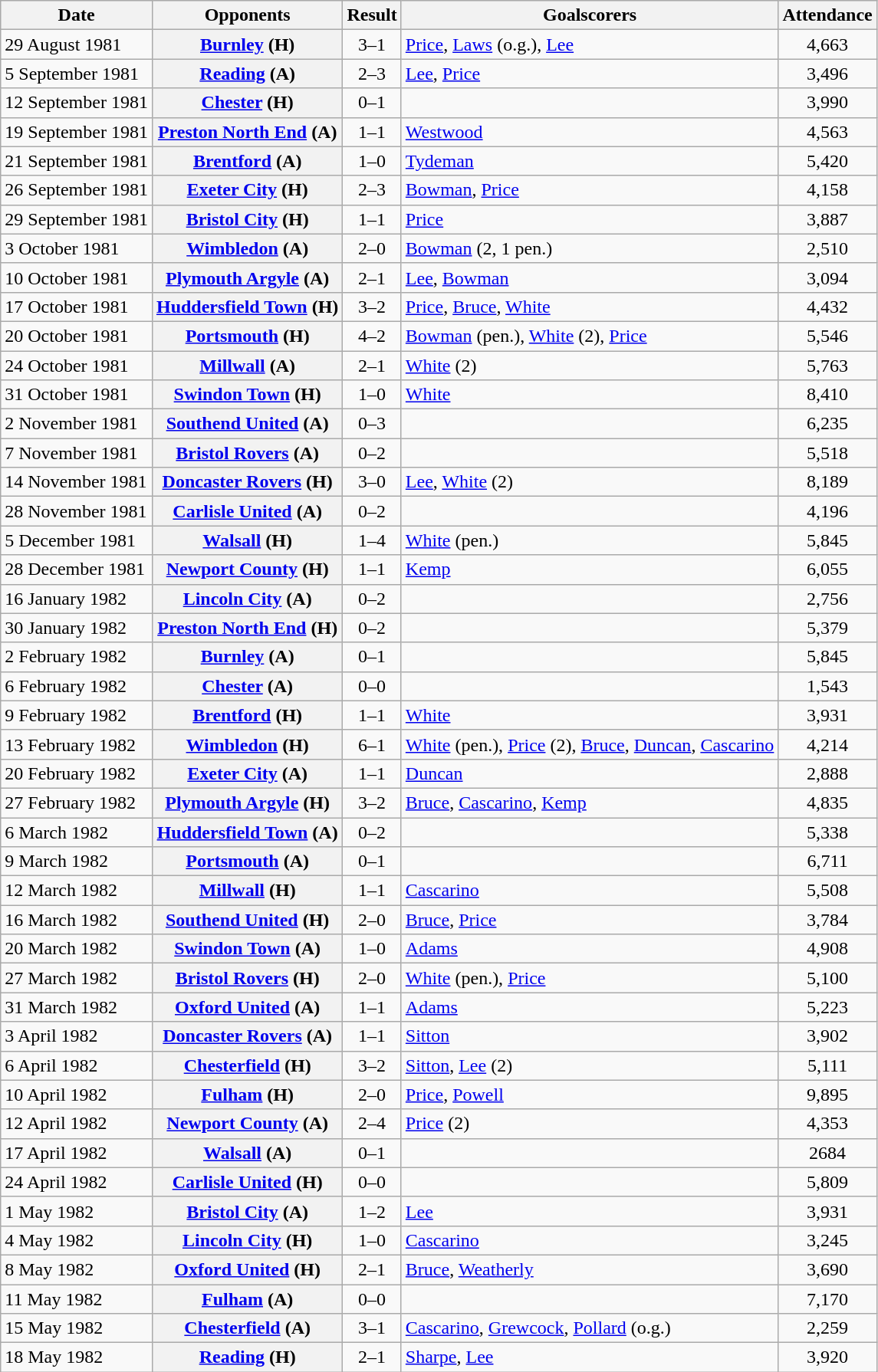<table class="wikitable plainrowheaders sortable">
<tr>
<th scope=col>Date</th>
<th scope=col>Opponents</th>
<th scope=col>Result</th>
<th scope=col class=unsortable>Goalscorers</th>
<th scope=col>Attendance</th>
</tr>
<tr>
<td>29 August 1981</td>
<th scope=row><a href='#'>Burnley</a> (H)</th>
<td align=center>3–1</td>
<td><a href='#'>Price</a>, <a href='#'>Laws</a> (o.g.), <a href='#'>Lee</a></td>
<td align=center>4,663</td>
</tr>
<tr>
<td>5 September 1981</td>
<th scope=row><a href='#'>Reading</a> (A)</th>
<td align=center>2–3</td>
<td><a href='#'>Lee</a>, <a href='#'>Price</a></td>
<td align=center>3,496</td>
</tr>
<tr>
<td>12 September 1981</td>
<th scope=row><a href='#'>Chester</a> (H)</th>
<td align=center>0–1</td>
<td></td>
<td align=center>3,990</td>
</tr>
<tr>
<td>19 September 1981</td>
<th scope=row><a href='#'>Preston North End</a> (A)</th>
<td align=center>1–1</td>
<td><a href='#'>Westwood</a></td>
<td align=center>4,563</td>
</tr>
<tr>
<td>21 September 1981</td>
<th scope=row><a href='#'>Brentford</a> (A)</th>
<td align=center>1–0</td>
<td><a href='#'>Tydeman</a></td>
<td align=center>5,420</td>
</tr>
<tr>
<td>26 September 1981</td>
<th scope=row><a href='#'>Exeter City</a> (H)</th>
<td align=center>2–3</td>
<td><a href='#'>Bowman</a>, <a href='#'>Price</a></td>
<td align=center>4,158</td>
</tr>
<tr>
<td>29 September 1981</td>
<th scope=row><a href='#'>Bristol City</a> (H)</th>
<td align=center>1–1</td>
<td><a href='#'>Price</a></td>
<td align=center>3,887</td>
</tr>
<tr>
<td>3 October 1981</td>
<th scope=row><a href='#'>Wimbledon</a> (A)</th>
<td align=center>2–0</td>
<td><a href='#'>Bowman</a> (2, 1 pen.)</td>
<td align=center>2,510</td>
</tr>
<tr>
<td>10 October 1981</td>
<th scope=row><a href='#'>Plymouth Argyle</a> (A)</th>
<td align=center>2–1</td>
<td><a href='#'>Lee</a>, <a href='#'>Bowman</a></td>
<td align=center>3,094</td>
</tr>
<tr>
<td>17 October 1981</td>
<th scope=row><a href='#'>Huddersfield Town</a> (H)</th>
<td align=center>3–2</td>
<td><a href='#'>Price</a>, <a href='#'>Bruce</a>, <a href='#'>White</a></td>
<td align=center>4,432</td>
</tr>
<tr>
<td>20 October 1981</td>
<th scope=row><a href='#'>Portsmouth</a> (H)</th>
<td align=center>4–2</td>
<td><a href='#'>Bowman</a> (pen.), <a href='#'>White</a> (2), <a href='#'>Price</a></td>
<td align=center>5,546</td>
</tr>
<tr>
<td>24 October 1981</td>
<th scope=row><a href='#'>Millwall</a> (A)</th>
<td align=center>2–1</td>
<td><a href='#'>White</a> (2)</td>
<td align=center>5,763</td>
</tr>
<tr>
<td>31 October 1981</td>
<th scope=row><a href='#'>Swindon Town</a> (H)</th>
<td align=center>1–0</td>
<td><a href='#'>White</a></td>
<td align=center>8,410</td>
</tr>
<tr>
<td>2 November 1981</td>
<th scope=row><a href='#'>Southend United</a> (A)</th>
<td align=center>0–3</td>
<td></td>
<td align=center>6,235</td>
</tr>
<tr>
<td>7 November 1981</td>
<th scope=row><a href='#'>Bristol Rovers</a> (A)</th>
<td align=center>0–2</td>
<td></td>
<td align=center>5,518</td>
</tr>
<tr>
<td>14 November 1981</td>
<th scope=row><a href='#'>Doncaster Rovers</a> (H)</th>
<td align=center>3–0</td>
<td><a href='#'>Lee</a>, <a href='#'>White</a> (2)</td>
<td align=center>8,189</td>
</tr>
<tr>
<td>28 November 1981</td>
<th scope=row><a href='#'>Carlisle United</a> (A)</th>
<td align=center>0–2</td>
<td></td>
<td align=center>4,196</td>
</tr>
<tr>
<td>5 December 1981</td>
<th scope=row><a href='#'>Walsall</a> (H)</th>
<td align=center>1–4</td>
<td><a href='#'>White</a> (pen.)</td>
<td align=center>5,845</td>
</tr>
<tr>
<td>28 December 1981</td>
<th scope=row><a href='#'>Newport County</a> (H)</th>
<td align=center>1–1</td>
<td><a href='#'>Kemp</a></td>
<td align=center>6,055</td>
</tr>
<tr>
<td>16 January 1982</td>
<th scope=row><a href='#'>Lincoln City</a> (A)</th>
<td align=center>0–2</td>
<td></td>
<td align=center>2,756</td>
</tr>
<tr>
<td>30 January 1982</td>
<th scope=row><a href='#'>Preston North End</a> (H)</th>
<td align=center>0–2</td>
<td></td>
<td align=center>5,379</td>
</tr>
<tr>
<td>2 February 1982</td>
<th scope=row><a href='#'>Burnley</a> (A)</th>
<td align=center>0–1</td>
<td></td>
<td align=center>5,845</td>
</tr>
<tr>
<td>6 February 1982</td>
<th scope=row><a href='#'>Chester</a> (A)</th>
<td align=center>0–0</td>
<td></td>
<td align=center>1,543</td>
</tr>
<tr>
<td>9 February 1982</td>
<th scope=row><a href='#'>Brentford</a> (H)</th>
<td align=center>1–1</td>
<td><a href='#'>White</a></td>
<td align=center>3,931</td>
</tr>
<tr>
<td>13 February 1982</td>
<th scope=row><a href='#'>Wimbledon</a> (H)</th>
<td align=center>6–1</td>
<td><a href='#'>White</a> (pen.), <a href='#'>Price</a> (2), <a href='#'>Bruce</a>, <a href='#'>Duncan</a>, <a href='#'>Cascarino</a></td>
<td align=center>4,214</td>
</tr>
<tr>
<td>20 February 1982</td>
<th scope=row><a href='#'>Exeter City</a> (A)</th>
<td align=center>1–1</td>
<td><a href='#'>Duncan</a></td>
<td align=center>2,888</td>
</tr>
<tr>
<td>27 February 1982</td>
<th scope=row><a href='#'>Plymouth Argyle</a> (H)</th>
<td align=center>3–2</td>
<td><a href='#'>Bruce</a>, <a href='#'>Cascarino</a>, <a href='#'>Kemp</a></td>
<td align=center>4,835</td>
</tr>
<tr>
<td>6 March 1982</td>
<th scope=row><a href='#'>Huddersfield Town</a> (A)</th>
<td align=center>0–2</td>
<td></td>
<td align=center>5,338</td>
</tr>
<tr>
<td>9 March 1982</td>
<th scope=row><a href='#'>Portsmouth</a> (A)</th>
<td align=center>0–1</td>
<td></td>
<td align=center>6,711</td>
</tr>
<tr>
<td>12 March 1982</td>
<th scope=row><a href='#'>Millwall</a> (H)</th>
<td align=center>1–1</td>
<td><a href='#'>Cascarino</a></td>
<td align=center>5,508</td>
</tr>
<tr>
<td>16 March 1982</td>
<th scope=row><a href='#'>Southend United</a> (H)</th>
<td align=center>2–0</td>
<td><a href='#'>Bruce</a>, <a href='#'>Price</a></td>
<td align=center>3,784</td>
</tr>
<tr>
<td>20 March 1982</td>
<th scope=row><a href='#'>Swindon Town</a> (A)</th>
<td align=center>1–0</td>
<td><a href='#'>Adams</a></td>
<td align=center>4,908</td>
</tr>
<tr>
<td>27 March 1982</td>
<th scope=row><a href='#'>Bristol Rovers</a> (H)</th>
<td align=center>2–0</td>
<td><a href='#'>White</a> (pen.), <a href='#'>Price</a></td>
<td align=center>5,100</td>
</tr>
<tr>
<td>31 March 1982</td>
<th scope=row><a href='#'>Oxford United</a> (A)</th>
<td align=center>1–1</td>
<td><a href='#'>Adams</a></td>
<td align=center>5,223</td>
</tr>
<tr>
<td>3 April 1982</td>
<th scope=row><a href='#'>Doncaster Rovers</a> (A)</th>
<td align=center>1–1</td>
<td><a href='#'>Sitton</a></td>
<td align=center>3,902</td>
</tr>
<tr>
<td>6 April 1982</td>
<th scope=row><a href='#'>Chesterfield</a> (H)</th>
<td align=center>3–2</td>
<td><a href='#'>Sitton</a>, <a href='#'>Lee</a> (2)</td>
<td align=center>5,111</td>
</tr>
<tr>
<td>10 April 1982</td>
<th scope=row><a href='#'>Fulham</a> (H)</th>
<td align=center>2–0</td>
<td><a href='#'>Price</a>, <a href='#'>Powell</a></td>
<td align=center>9,895</td>
</tr>
<tr>
<td>12 April 1982</td>
<th scope=row><a href='#'>Newport County</a> (A)</th>
<td align=center>2–4</td>
<td><a href='#'>Price</a> (2)</td>
<td align=center>4,353</td>
</tr>
<tr>
<td>17 April 1982</td>
<th scope=row><a href='#'>Walsall</a> (A)</th>
<td align=center>0–1</td>
<td></td>
<td align=center>2684</td>
</tr>
<tr>
<td>24 April 1982</td>
<th scope=row><a href='#'>Carlisle United</a> (H)</th>
<td align=center>0–0</td>
<td></td>
<td align=center>5,809</td>
</tr>
<tr>
<td>1 May 1982</td>
<th scope=row><a href='#'>Bristol City</a> (A)</th>
<td align=center>1–2</td>
<td><a href='#'>Lee</a></td>
<td align=center>3,931</td>
</tr>
<tr>
<td>4 May 1982</td>
<th scope=row><a href='#'>Lincoln City</a> (H)</th>
<td align=center>1–0</td>
<td><a href='#'>Cascarino</a></td>
<td align=center>3,245</td>
</tr>
<tr>
<td>8 May 1982</td>
<th scope=row><a href='#'>Oxford United</a> (H)</th>
<td align=center>2–1</td>
<td><a href='#'>Bruce</a>, <a href='#'>Weatherly</a></td>
<td align=center>3,690</td>
</tr>
<tr>
<td>11 May 1982</td>
<th scope=row><a href='#'>Fulham</a> (A)</th>
<td align=center>0–0</td>
<td></td>
<td align=center>7,170</td>
</tr>
<tr>
<td>15 May 1982</td>
<th scope=row><a href='#'>Chesterfield</a> (A)</th>
<td align=center>3–1</td>
<td><a href='#'>Cascarino</a>, <a href='#'>Grewcock</a>, <a href='#'>Pollard</a> (o.g.)</td>
<td align=center>2,259</td>
</tr>
<tr>
<td>18 May 1982</td>
<th scope=row><a href='#'>Reading</a> (H)</th>
<td align=center>2–1</td>
<td><a href='#'>Sharpe</a>, <a href='#'>Lee</a></td>
<td align=center>3,920</td>
</tr>
</table>
